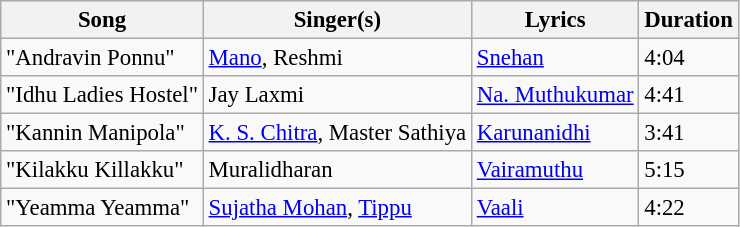<table class="wikitable" style="font-size:95%;">
<tr>
<th>Song</th>
<th>Singer(s)</th>
<th>Lyrics</th>
<th>Duration</th>
</tr>
<tr>
<td>"Andravin Ponnu"</td>
<td><a href='#'>Mano</a>, Reshmi</td>
<td><a href='#'>Snehan</a></td>
<td>4:04</td>
</tr>
<tr>
<td>"Idhu Ladies Hostel"</td>
<td>Jay Laxmi</td>
<td><a href='#'>Na. Muthukumar</a></td>
<td>4:41</td>
</tr>
<tr>
<td>"Kannin Manipola"</td>
<td><a href='#'>K. S. Chitra</a>, Master Sathiya</td>
<td><a href='#'>Karunanidhi</a></td>
<td>3:41</td>
</tr>
<tr>
<td>"Kilakku Killakku"</td>
<td>Muralidharan</td>
<td><a href='#'>Vairamuthu</a></td>
<td>5:15</td>
</tr>
<tr>
<td>"Yeamma Yeamma"</td>
<td><a href='#'>Sujatha Mohan</a>, <a href='#'>Tippu</a></td>
<td><a href='#'>Vaali</a></td>
<td>4:22</td>
</tr>
</table>
